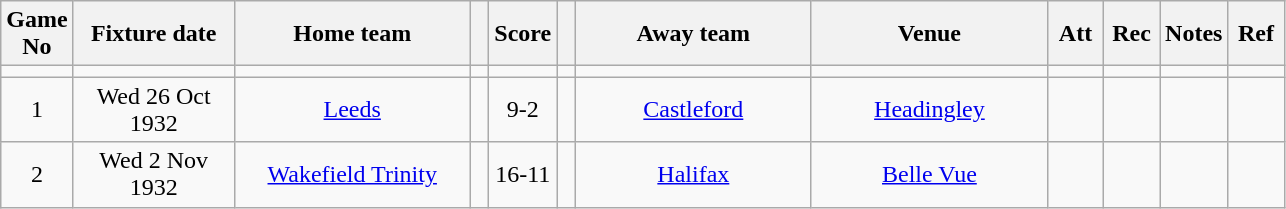<table class="wikitable" style="text-align:center;">
<tr>
<th width=20 abbr="No">Game No</th>
<th width=100 abbr="Date">Fixture date</th>
<th width=150 abbr="Home team">Home team</th>
<th width=5 abbr="space"></th>
<th width=20 abbr="Score">Score</th>
<th width=5 abbr="space"></th>
<th width=150 abbr="Away team">Away team</th>
<th width=150 abbr="Venue">Venue</th>
<th width=30 abbr="Att">Att</th>
<th width=30 abbr="Rec">Rec</th>
<th width=20 abbr="Notes">Notes</th>
<th width=30 abbr="Ref">Ref</th>
</tr>
<tr>
<td></td>
<td></td>
<td></td>
<td></td>
<td></td>
<td></td>
<td></td>
<td></td>
<td></td>
<td></td>
<td></td>
</tr>
<tr>
<td>1</td>
<td>Wed 26 Oct 1932</td>
<td><a href='#'>Leeds</a></td>
<td></td>
<td>9-2</td>
<td></td>
<td><a href='#'>Castleford</a></td>
<td><a href='#'>Headingley</a></td>
<td></td>
<td></td>
<td></td>
<td></td>
</tr>
<tr>
<td>2</td>
<td>Wed 2 Nov 1932</td>
<td><a href='#'>Wakefield Trinity</a></td>
<td></td>
<td>16-11</td>
<td></td>
<td><a href='#'>Halifax</a></td>
<td><a href='#'>Belle Vue</a></td>
<td></td>
<td></td>
<td></td>
<td></td>
</tr>
</table>
